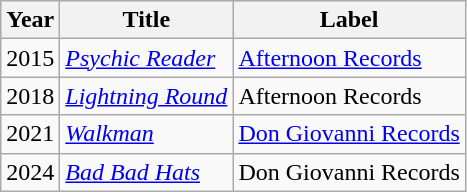<table class="wikitable">
<tr>
<th>Year</th>
<th>Title</th>
<th>Label</th>
</tr>
<tr>
<td>2015</td>
<td><em><a href='#'>Psychic Reader</a></em></td>
<td><a href='#'>Afternoon Records</a></td>
</tr>
<tr>
<td>2018</td>
<td><em><a href='#'>Lightning Round</a></em></td>
<td>Afternoon Records</td>
</tr>
<tr>
<td>2021</td>
<td><em><a href='#'>Walkman</a></em></td>
<td><a href='#'>Don Giovanni Records</a></td>
</tr>
<tr>
<td>2024</td>
<td><em><a href='#'>Bad Bad Hats</a></em></td>
<td>Don Giovanni Records</td>
</tr>
</table>
